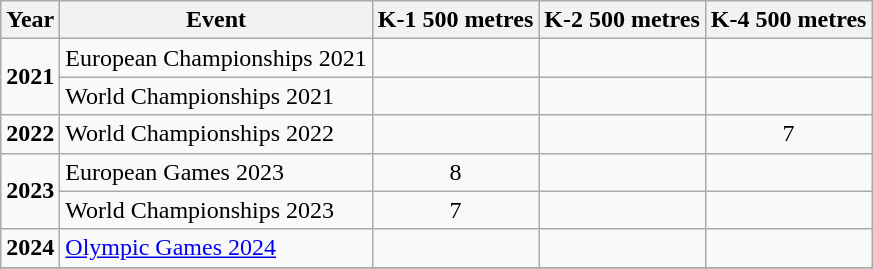<table class="wikitable" style="text-align:center;">
<tr>
<th scope="col" align=center>Year</th>
<th scope="col" align=center>Event</th>
<th scope="col">K-1 500 metres</th>
<th scope="col">K-2 500 metres</th>
<th scope="col">K-4 500 metres</th>
</tr>
<tr>
<td rowspan="2"><strong>2021</strong></td>
<td scope="row" align=left>European Championships 2021</td>
<td></td>
<td></td>
<td></td>
</tr>
<tr>
<td scope="row" align=left>World Championships 2021</td>
<td></td>
<td></td>
<td></td>
</tr>
<tr>
<td><strong>2022</strong></td>
<td scope="row" align=left>World Championships 2022</td>
<td></td>
<td></td>
<td>7</td>
</tr>
<tr>
<td rowspan="2"><strong>2023</strong></td>
<td scope="row" align=left>European Games 2023</td>
<td>8</td>
<td></td>
<td></td>
</tr>
<tr>
<td scope="row" align=left>World Championships 2023</td>
<td>7</td>
<td></td>
<td></td>
</tr>
<tr>
<td><strong>2024</strong></td>
<td scope="row" align=left><a href='#'>Olympic Games 2024</a></td>
<td></td>
<td></td>
<td></td>
</tr>
<tr>
</tr>
</table>
